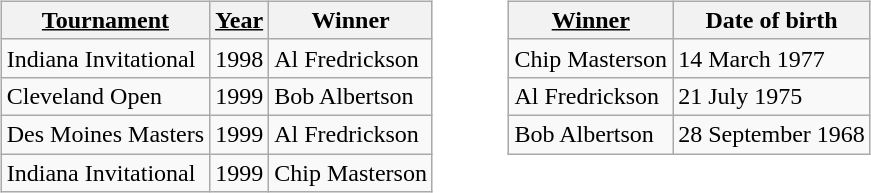<table style="border-spacing:2em 0; margin-left:-2em">
<tr>
<td valign="top"><br><table class="wikitable">
<tr>
<th><u>Tournament</u></th>
<th><u>Year</u></th>
<th>Winner</th>
</tr>
<tr>
<td>Indiana Invitational</td>
<td>1998</td>
<td>Al Fredrickson</td>
</tr>
<tr>
<td>Cleveland Open</td>
<td>1999</td>
<td>Bob Albertson</td>
</tr>
<tr>
<td>Des Moines Masters</td>
<td>1999</td>
<td>Al Fredrickson</td>
</tr>
<tr>
<td>Indiana Invitational</td>
<td>1999</td>
<td>Chip Masterson</td>
</tr>
</table>
</td>
<td valign="top"><br><table class="wikitable">
<tr>
<th><u>Winner</u></th>
<th>Date of birth</th>
</tr>
<tr>
<td>Chip Masterson</td>
<td>14 March 1977</td>
</tr>
<tr>
<td>Al Fredrickson</td>
<td>21 July 1975</td>
</tr>
<tr>
<td>Bob Albertson</td>
<td>28 September 1968</td>
</tr>
</table>
</td>
</tr>
</table>
